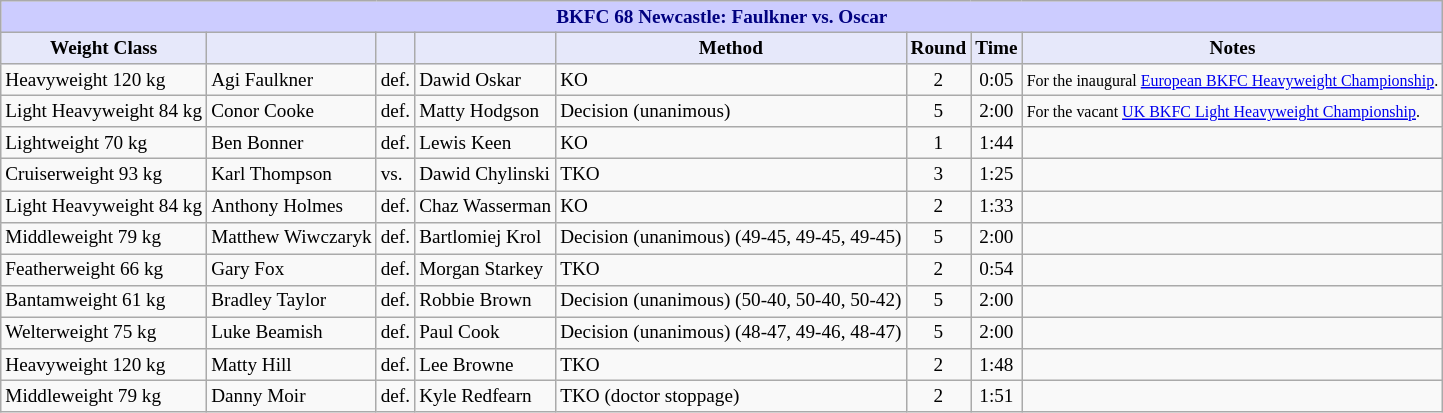<table class="wikitable" style="font-size: 80%;">
<tr>
<th colspan="8" style="background-color: #ccf; color: #000080; text-align: center;"><strong>BKFC 68 Newcastle: Faulkner vs. Oscar</strong></th>
</tr>
<tr>
<th colspan="1" style="background-color: #E6E8FA; color: #000000; text-align: center;">Weight Class</th>
<th colspan="1" style="background-color: #E6E8FA; color: #000000; text-align: center;"></th>
<th colspan="1" style="background-color: #E6E8FA; color: #000000; text-align: center;"></th>
<th colspan="1" style="background-color: #E6E8FA; color: #000000; text-align: center;"></th>
<th colspan="1" style="background-color: #E6E8FA; color: #000000; text-align: center;">Method</th>
<th colspan="1" style="background-color: #E6E8FA; color: #000000; text-align: center;">Round</th>
<th colspan="1" style="background-color: #E6E8FA; color: #000000; text-align: center;">Time</th>
<th colspan="1" style="background-color: #E6E8FA; color: #000000; text-align: center;">Notes</th>
</tr>
<tr>
<td>Heavyweight 120 kg</td>
<td> Agi Faulkner</td>
<td>def.</td>
<td> Dawid Oskar</td>
<td>KO</td>
<td align="center">2</td>
<td align="center">0:05</td>
<td><small>For the inaugural <a href='#'>European BKFC Heavyweight Championship</a>.</small></td>
</tr>
<tr>
<td>Light Heavyweight 84 kg</td>
<td> Conor Cooke</td>
<td>def.</td>
<td> Matty Hodgson</td>
<td>Decision (unanimous)</td>
<td align="center">5</td>
<td align="center">2:00</td>
<td><small>For the vacant <a href='#'>UK BKFC Light Heavyweight Championship</a>.</small></td>
</tr>
<tr>
<td>Lightweight 70 kg</td>
<td> Ben Bonner</td>
<td>def.</td>
<td> Lewis Keen</td>
<td>KO</td>
<td align="center">1</td>
<td align="center">1:44</td>
<td></td>
</tr>
<tr>
<td>Cruiserweight 93 kg</td>
<td> Karl Thompson</td>
<td>vs.</td>
<td> Dawid Chylinski</td>
<td>TKO</td>
<td align="center">3</td>
<td align="center">1:25</td>
<td></td>
</tr>
<tr>
<td>Light Heavyweight 84 kg</td>
<td> Anthony Holmes</td>
<td>def.</td>
<td> Chaz Wasserman</td>
<td>KO</td>
<td align="center">2</td>
<td align="center">1:33</td>
<td></td>
</tr>
<tr>
<td>Middleweight 79 kg</td>
<td> Matthew Wiwczaryk</td>
<td>def.</td>
<td> Bartlomiej Krol</td>
<td>Decision (unanimous) (49-45, 49-45, 49-45)</td>
<td align="center">5</td>
<td align="center">2:00</td>
<td></td>
</tr>
<tr>
<td>Featherweight 66 kg</td>
<td> Gary Fox</td>
<td>def.</td>
<td> Morgan Starkey</td>
<td>TKO</td>
<td align="center">2</td>
<td align="center">0:54</td>
<td></td>
</tr>
<tr>
<td>Bantamweight 61 kg</td>
<td> Bradley Taylor</td>
<td>def.</td>
<td> Robbie Brown</td>
<td>Decision (unanimous) (50-40, 50-40, 50-42)</td>
<td align="center">5</td>
<td align="center">2:00</td>
<td></td>
</tr>
<tr>
<td>Welterweight 75 kg</td>
<td> Luke Beamish</td>
<td>def.</td>
<td> Paul Cook</td>
<td>Decision (unanimous) (48-47, 49-46, 48-47)</td>
<td align="center">5</td>
<td align="center">2:00</td>
<td></td>
</tr>
<tr>
<td>Heavyweight 120 kg</td>
<td> Matty Hill</td>
<td>def.</td>
<td> Lee Browne</td>
<td>TKO</td>
<td align="center">2</td>
<td align="center">1:48</td>
<td></td>
</tr>
<tr>
<td>Middleweight 79 kg</td>
<td> Danny Moir</td>
<td>def.</td>
<td> Kyle Redfearn</td>
<td>TKO (doctor stoppage)</td>
<td align="center">2</td>
<td align="center">1:51</td>
<td></td>
</tr>
</table>
